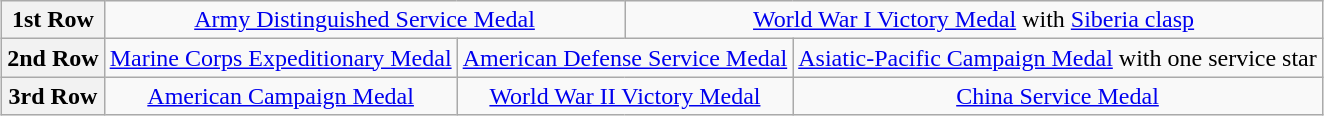<table class="wikitable" style="margin:1em auto; text-align:center;">
<tr>
<th>1st Row</th>
<td colspan="7"><a href='#'>Army Distinguished Service Medal</a></td>
<td colspan="8"><a href='#'>World War I Victory Medal</a> with <a href='#'>Siberia clasp</a></td>
</tr>
<tr>
<th>2nd Row</th>
<td colspan="4"><a href='#'>Marine Corps Expeditionary Medal</a></td>
<td colspan="4"><a href='#'>American Defense Service Medal</a></td>
<td colspan="4"><a href='#'>Asiatic-Pacific Campaign Medal</a> with one service star</td>
</tr>
<tr>
<th>3rd Row</th>
<td colspan="4"><a href='#'>American Campaign Medal</a></td>
<td colspan="4"><a href='#'>World War II Victory Medal</a></td>
<td colspan="4"><a href='#'>China Service Medal</a></td>
</tr>
</table>
